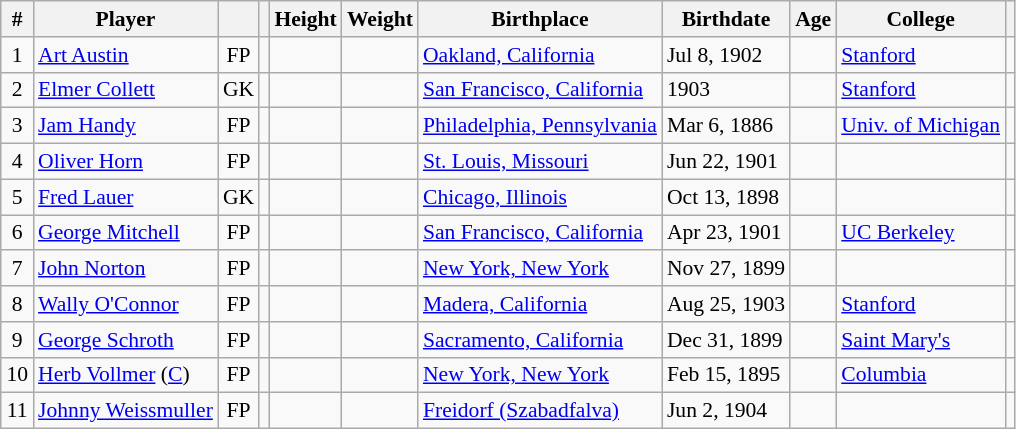<table class="wikitable sortable" style="text-align: left; font-size: 90%; margin-left: 1em;">
<tr>
<th>#</th>
<th>Player</th>
<th></th>
<th></th>
<th>Height</th>
<th>Weight</th>
<th>Birthplace</th>
<th>Birthdate</th>
<th>Age</th>
<th>College</th>
<th></th>
</tr>
<tr>
<td style="text-align: center;">1</td>
<td data-sort-value="Austin, Art"><a href='#'>Art Austin</a></td>
<td style="text-align: center;">FP</td>
<td style="text-align: center;"></td>
<td></td>
<td></td>
<td> <a href='#'>Oakland, California</a></td>
<td>Jul 8, 1902</td>
<td></td>
<td><a href='#'>Stanford</a></td>
<td></td>
</tr>
<tr>
<td style="text-align: center;">2</td>
<td data-sort-value="Collett, Elmer"><a href='#'>Elmer Collett</a></td>
<td style="text-align: center;">GK</td>
<td style="text-align: center;"></td>
<td></td>
<td></td>
<td> <a href='#'>San Francisco, California</a></td>
<td>1903</td>
<td></td>
<td><a href='#'>Stanford</a></td>
<td></td>
</tr>
<tr>
<td style="text-align: center;">3</td>
<td data-sort-value="Handy, Jam"><a href='#'>Jam Handy</a></td>
<td style="text-align: center;">FP</td>
<td style="text-align: center;"></td>
<td></td>
<td></td>
<td> <a href='#'>Philadelphia, Pennsylvania</a></td>
<td>Mar 6, 1886</td>
<td></td>
<td><a href='#'>Univ. of Michigan</a></td>
<td></td>
</tr>
<tr>
<td style="text-align: center;">4</td>
<td data-sort-value="Horn, Oliver"><a href='#'>Oliver Horn</a></td>
<td style="text-align: center;">FP</td>
<td style="text-align: center;"></td>
<td></td>
<td></td>
<td> <a href='#'>St. Louis, Missouri</a></td>
<td>Jun 22, 1901</td>
<td></td>
<td></td>
<td></td>
</tr>
<tr>
<td style="text-align: center;">5</td>
<td data-sort-value="Lauer, Fred"><a href='#'>Fred Lauer</a></td>
<td style="text-align: center;">GK</td>
<td style="text-align: center;"></td>
<td></td>
<td></td>
<td> <a href='#'>Chicago, Illinois</a></td>
<td>Oct 13, 1898</td>
<td></td>
<td></td>
<td></td>
</tr>
<tr>
<td style="text-align: center;">6</td>
<td data-sort-value="Mitchell, George"><a href='#'>George Mitchell</a></td>
<td style="text-align: center;">FP</td>
<td style="text-align: center;"></td>
<td></td>
<td></td>
<td> <a href='#'>San Francisco, California</a></td>
<td>Apr 23, 1901</td>
<td></td>
<td><a href='#'>UC Berkeley</a></td>
<td></td>
</tr>
<tr>
<td style="text-align: center;">7</td>
<td data-sort-value="Norton, John"><a href='#'>John Norton</a></td>
<td style="text-align: center;">FP</td>
<td style="text-align: center;"></td>
<td></td>
<td></td>
<td> <a href='#'>New York, New York</a></td>
<td>Nov 27, 1899</td>
<td></td>
<td></td>
<td></td>
</tr>
<tr>
<td style="text-align: center;">8</td>
<td data-sort-value="O'Connor, Wally"><a href='#'>Wally O'Connor</a></td>
<td style="text-align: center;">FP</td>
<td style="text-align: center;"></td>
<td></td>
<td></td>
<td> <a href='#'>Madera, California</a></td>
<td>Aug 25, 1903</td>
<td></td>
<td><a href='#'>Stanford</a></td>
<td></td>
</tr>
<tr>
<td style="text-align: center;">9</td>
<td data-sort-value="Schroth, George"><a href='#'>George Schroth</a></td>
<td style="text-align: center;">FP</td>
<td style="text-align: center;"></td>
<td></td>
<td></td>
<td> <a href='#'>Sacramento, California</a></td>
<td>Dec 31, 1899</td>
<td></td>
<td><a href='#'>Saint Mary's</a></td>
<td></td>
</tr>
<tr>
<td style="text-align: center;">10</td>
<td data-sort-value="Vollmer, Herb"><a href='#'>Herb Vollmer</a> (<a href='#'>C</a>)</td>
<td style="text-align: center;">FP</td>
<td style="text-align: center;"></td>
<td></td>
<td></td>
<td> <a href='#'>New York, New York</a></td>
<td>Feb 15, 1895</td>
<td></td>
<td><a href='#'>Columbia</a></td>
<td></td>
</tr>
<tr>
<td style="text-align: center;">11</td>
<td data-sort-value="Weissmuller, Johnny"><a href='#'>Johnny Weissmuller</a></td>
<td style="text-align: center;">FP</td>
<td style="text-align: center;"></td>
<td></td>
<td></td>
<td> <a href='#'>Freidorf (Szabadfalva)</a></td>
<td>Jun 2, 1904</td>
<td></td>
<td></td>
<td></td>
</tr>
</table>
